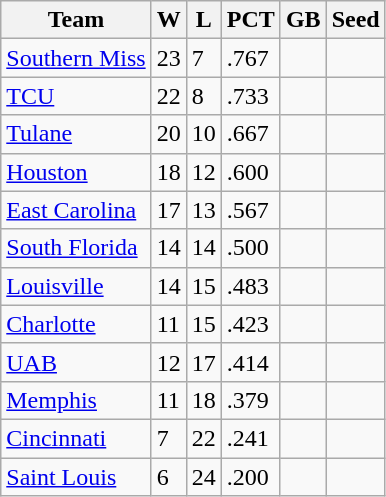<table class=wikitable>
<tr>
<th>Team</th>
<th>W</th>
<th>L</th>
<th>PCT</th>
<th>GB</th>
<th>Seed</th>
</tr>
<tr>
<td><a href='#'>Southern Miss</a></td>
<td>23</td>
<td>7</td>
<td>.767</td>
<td></td>
<td></td>
</tr>
<tr>
<td><a href='#'>TCU</a></td>
<td>22</td>
<td>8</td>
<td>.733</td>
<td></td>
<td></td>
</tr>
<tr>
<td><a href='#'>Tulane</a></td>
<td>20</td>
<td>10</td>
<td>.667</td>
<td></td>
<td></td>
</tr>
<tr>
<td><a href='#'>Houston</a></td>
<td>18</td>
<td>12</td>
<td>.600</td>
<td></td>
<td></td>
</tr>
<tr>
<td><a href='#'>East Carolina</a></td>
<td>17</td>
<td>13</td>
<td>.567</td>
<td></td>
<td></td>
</tr>
<tr>
<td><a href='#'>South Florida</a></td>
<td>14</td>
<td>14</td>
<td>.500</td>
<td></td>
<td></td>
</tr>
<tr>
<td><a href='#'>Louisville</a></td>
<td>14</td>
<td>15</td>
<td>.483</td>
<td></td>
<td></td>
</tr>
<tr>
<td><a href='#'>Charlotte</a></td>
<td>11</td>
<td>15</td>
<td>.423</td>
<td></td>
<td></td>
</tr>
<tr>
<td><a href='#'>UAB</a></td>
<td>12</td>
<td>17</td>
<td>.414</td>
<td></td>
<td></td>
</tr>
<tr>
<td><a href='#'>Memphis</a></td>
<td>11</td>
<td>18</td>
<td>.379</td>
<td></td>
<td></td>
</tr>
<tr>
<td><a href='#'>Cincinnati</a></td>
<td>7</td>
<td>22</td>
<td>.241</td>
<td></td>
<td></td>
</tr>
<tr>
<td><a href='#'>Saint Louis</a></td>
<td>6</td>
<td>24</td>
<td>.200</td>
<td></td>
<td></td>
</tr>
</table>
